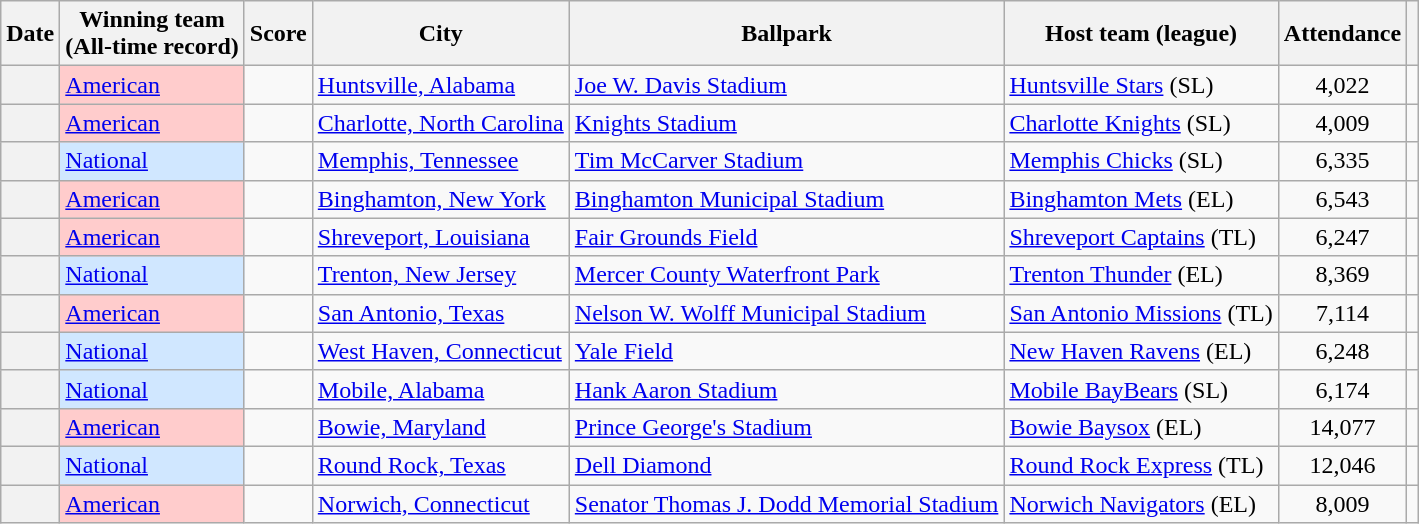<table class="wikitable sortable plainrowheaders" style="text-align:left;">
<tr>
<th>Date</th>
<th>Winning team<br>(All-time record)</th>
<th>Score</th>
<th>City</th>
<th>Ballpark</th>
<th>Host team (league)</th>
<th>Attendance</th>
<th class=unsortable></th>
</tr>
<tr>
<th scope="row" style="text-align:center"></th>
<td bgcolor=#ffcccc><a href='#'>American</a><br></td>
<td align=center></td>
<td><a href='#'>Huntsville, Alabama</a></td>
<td><a href='#'>Joe W. Davis Stadium</a></td>
<td><a href='#'>Huntsville Stars</a> (SL)</td>
<td align=center>4,022</td>
<td align=center></td>
</tr>
<tr>
<th scope="row" style="text-align:center"></th>
<td bgcolor=#ffcccc><a href='#'>American</a><br></td>
<td align=center></td>
<td><a href='#'>Charlotte, North Carolina</a></td>
<td><a href='#'>Knights Stadium</a></td>
<td><a href='#'>Charlotte Knights</a> (SL)</td>
<td align=center>4,009</td>
<td align=center></td>
</tr>
<tr>
<th scope="row" style="text-align:center"></th>
<td bgcolor=#d0e7ff><a href='#'>National</a><br></td>
<td align=center></td>
<td><a href='#'>Memphis, Tennessee</a></td>
<td><a href='#'>Tim McCarver Stadium</a></td>
<td><a href='#'>Memphis Chicks</a> (SL)</td>
<td align=center>6,335</td>
<td align=center></td>
</tr>
<tr>
<th scope="row" style="text-align:center"></th>
<td bgcolor=#ffcccc><a href='#'>American</a><br></td>
<td align=center></td>
<td><a href='#'>Binghamton, New York</a></td>
<td><a href='#'>Binghamton Municipal Stadium</a></td>
<td><a href='#'>Binghamton Mets</a> (EL)</td>
<td align=center>6,543</td>
<td align=center></td>
</tr>
<tr>
<th scope="row" style="text-align:center"></th>
<td bgcolor=#ffcccc><a href='#'>American</a><br></td>
<td align=center></td>
<td><a href='#'>Shreveport, Louisiana</a></td>
<td><a href='#'>Fair Grounds Field</a></td>
<td><a href='#'>Shreveport Captains</a> (TL)</td>
<td align=center>6,247</td>
<td align=center></td>
</tr>
<tr>
<th scope="row" style="text-align:center"></th>
<td bgcolor=#d0e7ff><a href='#'>National</a><br></td>
<td align=center></td>
<td><a href='#'>Trenton, New Jersey</a></td>
<td><a href='#'>Mercer County Waterfront Park</a></td>
<td><a href='#'>Trenton Thunder</a> (EL)</td>
<td align=center>8,369</td>
<td align=center></td>
</tr>
<tr>
<th scope="row" style="text-align:center"></th>
<td bgcolor=#ffcccc><a href='#'>American</a><br></td>
<td align=center></td>
<td><a href='#'>San Antonio, Texas</a></td>
<td><a href='#'>Nelson W. Wolff Municipal Stadium</a></td>
<td><a href='#'>San Antonio Missions</a> (TL)</td>
<td align=center>7,114</td>
<td align=center></td>
</tr>
<tr>
<th scope="row" style="text-align:center"></th>
<td bgcolor=#d0e7ff><a href='#'>National</a><br></td>
<td align=center></td>
<td><a href='#'>West Haven, Connecticut</a></td>
<td><a href='#'>Yale Field</a></td>
<td><a href='#'>New Haven Ravens</a> (EL)</td>
<td align=center>6,248</td>
<td align=center></td>
</tr>
<tr>
<th scope="row" style="text-align:center"></th>
<td bgcolor=#d0e7ff><a href='#'>National</a><br></td>
<td align=center></td>
<td><a href='#'>Mobile, Alabama</a></td>
<td><a href='#'>Hank Aaron Stadium</a></td>
<td><a href='#'>Mobile BayBears</a> (SL)</td>
<td align=center>6,174</td>
<td align=center></td>
</tr>
<tr>
<th scope="row" style="text-align:center"></th>
<td bgcolor=#ffcccc><a href='#'>American</a><br></td>
<td align=center></td>
<td><a href='#'>Bowie, Maryland</a></td>
<td><a href='#'>Prince George's Stadium</a></td>
<td><a href='#'>Bowie Baysox</a> (EL)</td>
<td align=center>14,077</td>
<td align=center></td>
</tr>
<tr>
<th scope="row" style="text-align:center"></th>
<td bgcolor=#d0e7ff><a href='#'>National</a><br></td>
<td align=center></td>
<td><a href='#'>Round Rock, Texas</a></td>
<td><a href='#'>Dell Diamond</a></td>
<td><a href='#'>Round Rock Express</a> (TL)</td>
<td align=center>12,046</td>
<td align=center></td>
</tr>
<tr>
<th scope="row" style="text-align:center"></th>
<td bgcolor=#ffcccc><a href='#'>American</a><br></td>
<td align=center></td>
<td><a href='#'>Norwich, Connecticut</a></td>
<td><a href='#'>Senator Thomas J. Dodd Memorial Stadium</a></td>
<td><a href='#'>Norwich Navigators</a> (EL)</td>
<td align=center>8,009</td>
<td align=center></td>
</tr>
</table>
